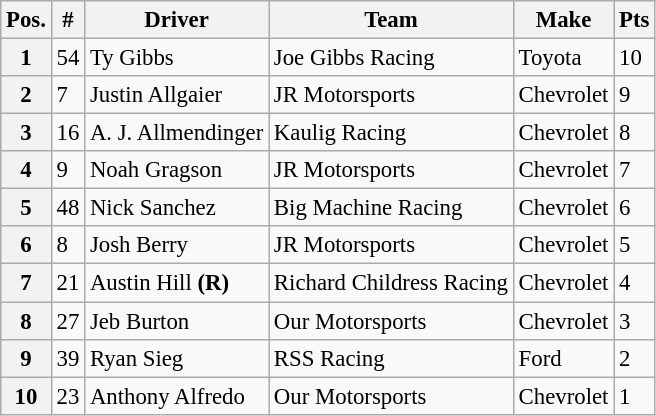<table class="wikitable" style="font-size:95%">
<tr>
<th>Pos.</th>
<th>#</th>
<th>Driver</th>
<th>Team</th>
<th>Make</th>
<th>Pts</th>
</tr>
<tr>
<th>1</th>
<td>54</td>
<td>Ty Gibbs</td>
<td>Joe Gibbs Racing</td>
<td>Toyota</td>
<td>10</td>
</tr>
<tr>
<th>2</th>
<td>7</td>
<td>Justin Allgaier</td>
<td>JR Motorsports</td>
<td>Chevrolet</td>
<td>9</td>
</tr>
<tr>
<th>3</th>
<td>16</td>
<td>A. J. Allmendinger</td>
<td>Kaulig Racing</td>
<td>Chevrolet</td>
<td>8</td>
</tr>
<tr>
<th>4</th>
<td>9</td>
<td>Noah Gragson</td>
<td>JR Motorsports</td>
<td>Chevrolet</td>
<td>7</td>
</tr>
<tr>
<th>5</th>
<td>48</td>
<td>Nick Sanchez</td>
<td>Big Machine Racing</td>
<td>Chevrolet</td>
<td>6</td>
</tr>
<tr>
<th>6</th>
<td>8</td>
<td>Josh Berry</td>
<td>JR Motorsports</td>
<td>Chevrolet</td>
<td>5</td>
</tr>
<tr>
<th>7</th>
<td>21</td>
<td>Austin Hill <strong>(R)</strong></td>
<td>Richard Childress Racing</td>
<td>Chevrolet</td>
<td>4</td>
</tr>
<tr>
<th>8</th>
<td>27</td>
<td>Jeb Burton</td>
<td>Our Motorsports</td>
<td>Chevrolet</td>
<td>3</td>
</tr>
<tr>
<th>9</th>
<td>39</td>
<td>Ryan Sieg</td>
<td>RSS Racing</td>
<td>Ford</td>
<td>2</td>
</tr>
<tr>
<th>10</th>
<td>23</td>
<td>Anthony Alfredo</td>
<td>Our Motorsports</td>
<td>Chevrolet</td>
<td>1</td>
</tr>
</table>
